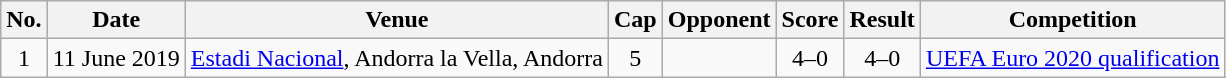<table class="wikitable">
<tr>
<th scope=col>No.</th>
<th scope=col>Date</th>
<th scope=col>Venue</th>
<th scope=col>Cap</th>
<th scope=col>Opponent</th>
<th scope=col>Score</th>
<th scope=col>Result</th>
<th scope=col>Competition</th>
</tr>
<tr>
<td align=center>1</td>
<td>11 June 2019</td>
<td><a href='#'>Estadi Nacional</a>, Andorra la Vella, Andorra</td>
<td align=center>5</td>
<td></td>
<td align=center>4–0</td>
<td align=center>4–0</td>
<td><a href='#'>UEFA Euro 2020 qualification</a></td>
</tr>
</table>
